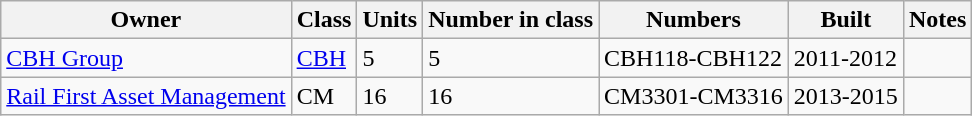<table class="wikitable">
<tr>
<th>Owner</th>
<th>Class</th>
<th>Units</th>
<th>Number in class</th>
<th>Numbers</th>
<th>Built</th>
<th>Notes</th>
</tr>
<tr>
<td><a href='#'>CBH Group</a></td>
<td><a href='#'>CBH</a></td>
<td>5</td>
<td>5</td>
<td>CBH118-CBH122</td>
<td>2011-2012</td>
<td></td>
</tr>
<tr>
<td><a href='#'>Rail First Asset Management</a></td>
<td>CM</td>
<td>16</td>
<td>16</td>
<td>CM3301-CM3316</td>
<td>2013-2015</td>
<td></td>
</tr>
</table>
